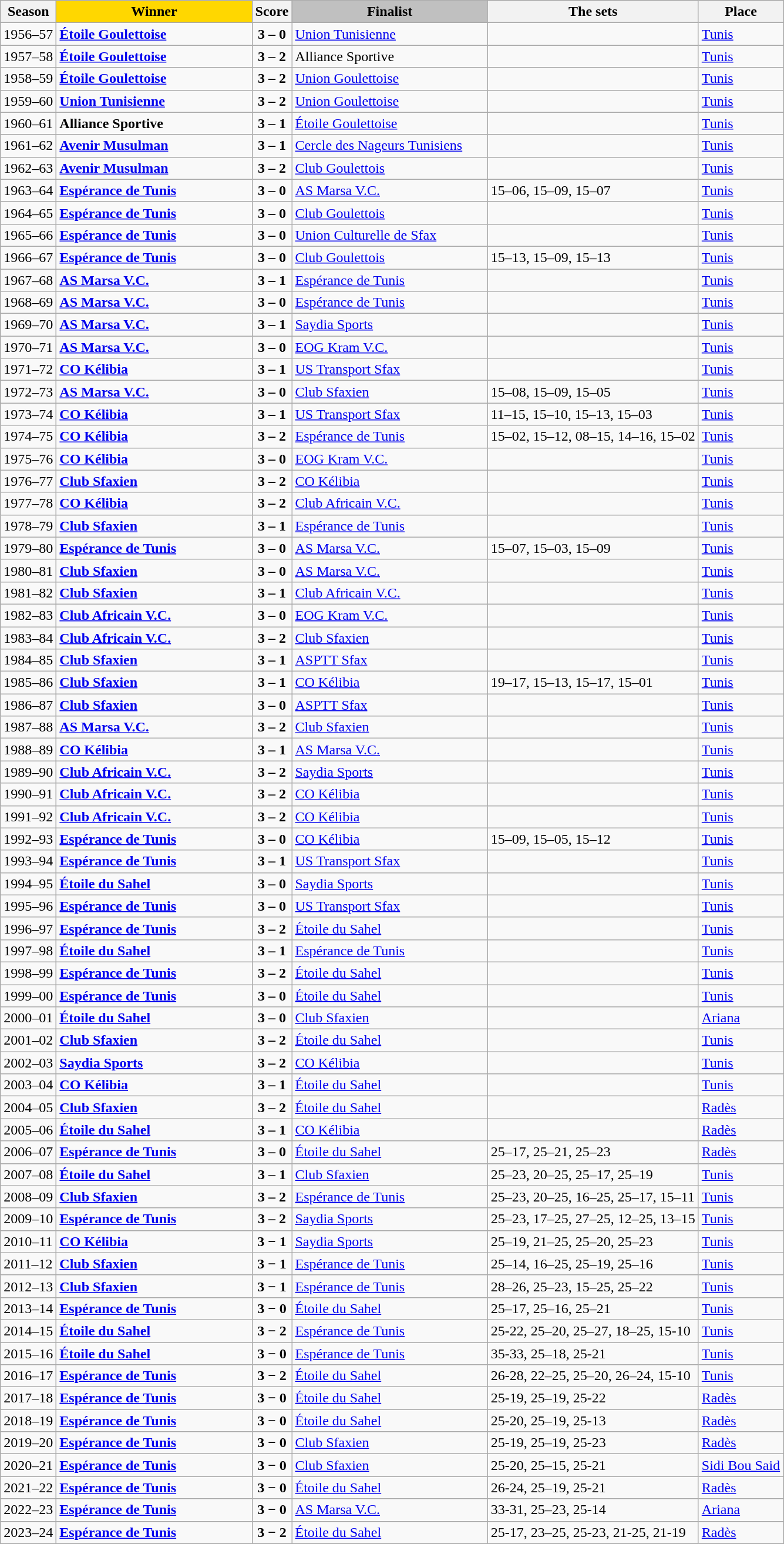<table class="wikitable" style="text-align: left; font-size:100%">
<tr>
<th style="text-align:center">Season</th>
<th width=25% style="background:gold;">Winner</th>
<th style="text-align:center">Score</th>
<th width=25% style="background:silver;">Finalist</th>
<th style="text-align:center">The sets</th>
<th style="text-align:center">Place</th>
</tr>
<tr>
<td>1956–57</td>
<td><strong><a href='#'>Étoile Goulettoise</a></strong></td>
<td align="center"><strong>3 – 0</strong></td>
<td><a href='#'>Union Tunisienne</a></td>
<td></td>
<td><a href='#'>Tunis</a></td>
</tr>
<tr>
<td>1957–58</td>
<td><strong><a href='#'>Étoile Goulettoise</a></strong></td>
<td align="center"><strong>3 – 2</strong></td>
<td>Alliance Sportive</td>
<td></td>
<td><a href='#'>Tunis</a></td>
</tr>
<tr>
<td>1958–59</td>
<td><strong><a href='#'>Étoile Goulettoise</a></strong></td>
<td align="center"><strong>3 – 2</strong></td>
<td><a href='#'>Union Goulettoise</a></td>
<td></td>
<td><a href='#'>Tunis</a></td>
</tr>
<tr>
<td>1959–60</td>
<td><strong><a href='#'>Union Tunisienne</a></strong></td>
<td align="center"><strong>3 – 2</strong></td>
<td><a href='#'>Union Goulettoise</a></td>
<td></td>
<td><a href='#'>Tunis</a></td>
</tr>
<tr>
<td>1960–61</td>
<td><strong>Alliance Sportive</strong></td>
<td align="center"><strong>3 – 1</strong></td>
<td><a href='#'>Étoile Goulettoise</a></td>
<td></td>
<td><a href='#'>Tunis</a></td>
</tr>
<tr>
<td>1961–62</td>
<td><strong><a href='#'>Avenir Musulman</a></strong></td>
<td align="center"><strong>3 – 1</strong></td>
<td><a href='#'>Cercle des Nageurs Tunisiens</a></td>
<td></td>
<td><a href='#'>Tunis</a></td>
</tr>
<tr>
<td>1962–63</td>
<td><strong><a href='#'>Avenir Musulman</a></strong></td>
<td align="center"><strong>3 – 2</strong></td>
<td><a href='#'>Club Goulettois</a></td>
<td></td>
<td><a href='#'>Tunis</a></td>
</tr>
<tr>
<td>1963–64</td>
<td><strong><a href='#'>Espérance de Tunis</a></strong></td>
<td align="center"><strong>3 – 0</strong></td>
<td><a href='#'>AS Marsa V.C.</a></td>
<td>15–06, 15–09, 15–07</td>
<td><a href='#'>Tunis</a></td>
</tr>
<tr>
<td>1964–65</td>
<td><strong><a href='#'>Espérance de Tunis</a></strong></td>
<td align="center"><strong>3 – 0</strong></td>
<td><a href='#'>Club Goulettois</a></td>
<td></td>
<td><a href='#'>Tunis</a></td>
</tr>
<tr>
<td>1965–66</td>
<td><strong><a href='#'>Espérance de Tunis</a></strong></td>
<td align="center"><strong>3 – 0</strong></td>
<td><a href='#'>Union Culturelle de Sfax</a></td>
<td></td>
<td><a href='#'>Tunis</a></td>
</tr>
<tr>
<td>1966–67</td>
<td><strong><a href='#'>Espérance de Tunis</a></strong></td>
<td align="center"><strong>3 – 0</strong></td>
<td><a href='#'>Club Goulettois</a></td>
<td>15–13, 15–09, 15–13</td>
<td><a href='#'>Tunis</a></td>
</tr>
<tr>
<td>1967–68</td>
<td><strong><a href='#'>AS Marsa V.C.</a></strong></td>
<td align="center"><strong>3 – 1</strong></td>
<td><a href='#'>Espérance de Tunis</a></td>
<td></td>
<td><a href='#'>Tunis</a></td>
</tr>
<tr>
<td>1968–69</td>
<td><strong><a href='#'>AS Marsa V.C.</a></strong></td>
<td align="center"><strong>3 – 0</strong></td>
<td><a href='#'>Espérance de Tunis</a></td>
<td></td>
<td><a href='#'>Tunis</a></td>
</tr>
<tr>
<td>1969–70</td>
<td><strong><a href='#'>AS Marsa V.C.</a></strong></td>
<td align="center"><strong>3 – 1</strong></td>
<td><a href='#'>Saydia Sports</a></td>
<td></td>
<td><a href='#'>Tunis</a></td>
</tr>
<tr>
<td>1970–71</td>
<td><strong><a href='#'>AS Marsa V.C.</a></strong></td>
<td align="center"><strong>3 – 0</strong></td>
<td><a href='#'>EOG Kram V.C.</a></td>
<td></td>
<td><a href='#'>Tunis</a></td>
</tr>
<tr>
<td>1971–72</td>
<td><strong><a href='#'>CO Kélibia</a></strong></td>
<td align="center"><strong>3 – 1</strong></td>
<td><a href='#'>US Transport Sfax</a></td>
<td></td>
<td><a href='#'>Tunis</a></td>
</tr>
<tr>
<td>1972–73</td>
<td><strong><a href='#'>AS Marsa V.C.</a></strong></td>
<td align="center"><strong>3 – 0</strong></td>
<td><a href='#'>Club Sfaxien</a></td>
<td>15–08, 15–09, 15–05</td>
<td><a href='#'>Tunis</a></td>
</tr>
<tr>
<td>1973–74</td>
<td><strong><a href='#'>CO Kélibia</a></strong></td>
<td align="center"><strong>3 – 1</strong></td>
<td><a href='#'>US Transport Sfax</a></td>
<td>11–15, 15–10, 15–13, 15–03</td>
<td><a href='#'>Tunis</a></td>
</tr>
<tr>
<td>1974–75</td>
<td><strong><a href='#'>CO Kélibia</a></strong></td>
<td align="center"><strong>3 – 2</strong></td>
<td><a href='#'>Espérance de Tunis</a></td>
<td>15–02, 15–12, 08–15, 14–16, 15–02</td>
<td><a href='#'>Tunis</a></td>
</tr>
<tr>
<td>1975–76</td>
<td><strong><a href='#'>CO Kélibia</a></strong></td>
<td align="center"><strong>3 – 0</strong></td>
<td><a href='#'>EOG Kram V.C.</a></td>
<td></td>
<td><a href='#'>Tunis</a></td>
</tr>
<tr>
<td>1976–77</td>
<td><strong><a href='#'>Club Sfaxien</a></strong></td>
<td align="center"><strong>3 – 2</strong></td>
<td><a href='#'>CO Kélibia</a></td>
<td></td>
<td><a href='#'>Tunis</a></td>
</tr>
<tr>
<td>1977–78</td>
<td><strong><a href='#'>CO Kélibia</a></strong></td>
<td align="center"><strong>3 – 2</strong></td>
<td><a href='#'>Club Africain V.C.</a></td>
<td></td>
<td><a href='#'>Tunis</a></td>
</tr>
<tr>
<td>1978–79</td>
<td><strong><a href='#'>Club Sfaxien</a></strong></td>
<td align="center"><strong>3 – 1</strong></td>
<td><a href='#'>Espérance de Tunis</a></td>
<td></td>
<td><a href='#'>Tunis</a></td>
</tr>
<tr>
<td>1979–80</td>
<td><strong><a href='#'>Espérance de Tunis</a></strong></td>
<td align="center"><strong>3 – 0</strong></td>
<td><a href='#'>AS Marsa V.C.</a></td>
<td>15–07, 15–03, 15–09</td>
<td><a href='#'>Tunis</a></td>
</tr>
<tr>
<td>1980–81</td>
<td><strong><a href='#'>Club Sfaxien</a></strong></td>
<td align="center"><strong>3 – 0</strong></td>
<td><a href='#'>AS Marsa V.C.</a></td>
<td></td>
<td><a href='#'>Tunis</a></td>
</tr>
<tr>
<td>1981–82</td>
<td><strong><a href='#'>Club Sfaxien</a></strong></td>
<td align="center"><strong>3 – 1</strong></td>
<td><a href='#'>Club Africain V.C.</a></td>
<td></td>
<td><a href='#'>Tunis</a></td>
</tr>
<tr>
<td>1982–83</td>
<td><strong><a href='#'>Club Africain V.C.</a></strong></td>
<td align="center"><strong>3 – 0</strong></td>
<td><a href='#'>EOG Kram V.C.</a></td>
<td></td>
<td><a href='#'>Tunis</a></td>
</tr>
<tr>
<td>1983–84</td>
<td><strong><a href='#'>Club Africain V.C.</a></strong></td>
<td align="center"><strong>3 – 2</strong></td>
<td><a href='#'>Club Sfaxien</a></td>
<td></td>
<td><a href='#'>Tunis</a></td>
</tr>
<tr>
<td>1984–85</td>
<td><strong><a href='#'>Club Sfaxien</a></strong></td>
<td align="center"><strong>3 – 1</strong></td>
<td><a href='#'>ASPTT Sfax</a></td>
<td></td>
<td><a href='#'>Tunis</a></td>
</tr>
<tr>
<td>1985–86</td>
<td><strong><a href='#'>Club Sfaxien</a></strong></td>
<td align="center"><strong>3 – 1</strong></td>
<td><a href='#'>CO Kélibia</a></td>
<td>19–17, 15–13, 15–17, 15–01</td>
<td><a href='#'>Tunis</a></td>
</tr>
<tr>
<td>1986–87</td>
<td><strong><a href='#'>Club Sfaxien</a></strong></td>
<td align="center"><strong>3 – 0</strong></td>
<td><a href='#'>ASPTT Sfax</a></td>
<td></td>
<td><a href='#'>Tunis</a></td>
</tr>
<tr>
<td>1987–88</td>
<td><strong><a href='#'>AS Marsa V.C.</a></strong></td>
<td align="center"><strong>3 – 2</strong></td>
<td><a href='#'>Club Sfaxien</a></td>
<td></td>
<td><a href='#'>Tunis</a></td>
</tr>
<tr>
<td>1988–89</td>
<td><strong><a href='#'>CO Kélibia</a></strong></td>
<td align="center"><strong>3 – 1</strong></td>
<td><a href='#'>AS Marsa V.C.</a></td>
<td></td>
<td><a href='#'>Tunis</a></td>
</tr>
<tr>
<td>1989–90</td>
<td><strong><a href='#'>Club Africain V.C.</a></strong></td>
<td align="center"><strong>3 – 2</strong></td>
<td><a href='#'>Saydia Sports</a></td>
<td></td>
<td><a href='#'>Tunis</a></td>
</tr>
<tr>
<td>1990–91</td>
<td><strong><a href='#'>Club Africain V.C.</a></strong></td>
<td align="center"><strong>3 – 2</strong></td>
<td><a href='#'>CO Kélibia</a></td>
<td></td>
<td><a href='#'>Tunis</a></td>
</tr>
<tr>
<td>1991–92</td>
<td><strong><a href='#'>Club Africain V.C.</a></strong></td>
<td align="center"><strong>3 – 2</strong></td>
<td><a href='#'>CO Kélibia</a></td>
<td></td>
<td><a href='#'>Tunis</a></td>
</tr>
<tr>
<td>1992–93</td>
<td><strong><a href='#'>Espérance de Tunis</a></strong></td>
<td align="center"><strong>3 – 0</strong></td>
<td><a href='#'>CO Kélibia</a></td>
<td>15–09, 15–05, 15–12</td>
<td><a href='#'>Tunis</a></td>
</tr>
<tr>
<td>1993–94</td>
<td><strong><a href='#'>Espérance de Tunis</a></strong></td>
<td align="center"><strong>3 – 1</strong></td>
<td><a href='#'>US Transport Sfax</a></td>
<td></td>
<td><a href='#'>Tunis</a></td>
</tr>
<tr>
<td>1994–95</td>
<td><strong><a href='#'>Étoile du Sahel</a></strong></td>
<td align="center"><strong>3 – 0</strong></td>
<td><a href='#'>Saydia Sports</a></td>
<td></td>
<td><a href='#'>Tunis</a></td>
</tr>
<tr>
<td>1995–96</td>
<td><strong><a href='#'>Espérance de Tunis</a></strong></td>
<td align="center"><strong>3 – 0</strong></td>
<td><a href='#'>US Transport Sfax</a></td>
<td></td>
<td><a href='#'>Tunis</a></td>
</tr>
<tr>
<td>1996–97</td>
<td><strong><a href='#'>Espérance de Tunis</a></strong></td>
<td align="center"><strong>3 – 2</strong></td>
<td><a href='#'>Étoile du Sahel</a></td>
<td></td>
<td><a href='#'>Tunis</a></td>
</tr>
<tr>
<td>1997–98</td>
<td><strong><a href='#'>Étoile du Sahel</a></strong></td>
<td align="center"><strong>3 – 1</strong></td>
<td><a href='#'>Espérance de Tunis</a></td>
<td></td>
<td><a href='#'>Tunis</a></td>
</tr>
<tr>
<td>1998–99</td>
<td><strong><a href='#'>Espérance de Tunis</a></strong></td>
<td align="center"><strong>3 – 2</strong></td>
<td><a href='#'>Étoile du Sahel</a></td>
<td></td>
<td><a href='#'>Tunis</a></td>
</tr>
<tr>
<td>1999–00</td>
<td><strong><a href='#'>Espérance de Tunis</a></strong></td>
<td align="center"><strong>3 – 0</strong></td>
<td><a href='#'>Étoile du Sahel</a></td>
<td></td>
<td><a href='#'>Tunis</a></td>
</tr>
<tr>
<td>2000–01</td>
<td><strong><a href='#'>Étoile du Sahel</a></strong></td>
<td align="center"><strong>3 – 0</strong></td>
<td><a href='#'>Club Sfaxien</a></td>
<td></td>
<td><a href='#'>Ariana</a></td>
</tr>
<tr>
<td>2001–02</td>
<td><strong><a href='#'>Club Sfaxien</a></strong></td>
<td align="center"><strong>3 – 2</strong></td>
<td><a href='#'>Étoile du Sahel</a></td>
<td></td>
<td><a href='#'>Tunis</a></td>
</tr>
<tr>
<td>2002–03</td>
<td><strong><a href='#'>Saydia Sports</a></strong></td>
<td align="center"><strong>3 – 2</strong></td>
<td><a href='#'>CO Kélibia</a></td>
<td></td>
<td><a href='#'>Tunis</a></td>
</tr>
<tr>
<td>2003–04</td>
<td><strong><a href='#'>CO Kélibia</a></strong></td>
<td align="center"><strong>3 – 1</strong></td>
<td><a href='#'>Étoile du Sahel</a></td>
<td></td>
<td><a href='#'>Tunis</a></td>
</tr>
<tr>
<td>2004–05</td>
<td><strong><a href='#'>Club Sfaxien</a></strong></td>
<td align="center"><strong>3 – 2</strong></td>
<td><a href='#'>Étoile du Sahel</a></td>
<td></td>
<td><a href='#'>Radès</a></td>
</tr>
<tr>
<td>2005–06</td>
<td><strong><a href='#'>Étoile du Sahel</a></strong></td>
<td align="center"><strong>3 – 1</strong></td>
<td><a href='#'>CO Kélibia</a></td>
<td></td>
<td><a href='#'>Radès</a></td>
</tr>
<tr>
<td>2006–07</td>
<td><strong><a href='#'>Espérance de Tunis</a></strong></td>
<td align="center"><strong>3 – 0</strong></td>
<td><a href='#'>Étoile du Sahel</a></td>
<td>25–17, 25–21, 25–23</td>
<td><a href='#'>Radès</a></td>
</tr>
<tr>
<td>2007–08</td>
<td><strong><a href='#'>Étoile du Sahel</a></strong></td>
<td align="center"><strong>3 – 1</strong></td>
<td><a href='#'>Club Sfaxien</a></td>
<td>25–23, 20–25, 25–17, 25–19</td>
<td><a href='#'>Tunis</a></td>
</tr>
<tr>
<td>2008–09</td>
<td><strong><a href='#'>Club Sfaxien</a></strong></td>
<td align="center"><strong>3 – 2</strong></td>
<td><a href='#'>Espérance de Tunis</a></td>
<td>25–23, 20–25, 16–25, 25–17, 15–11</td>
<td><a href='#'>Tunis</a></td>
</tr>
<tr>
<td>2009–10</td>
<td><strong><a href='#'>Espérance de Tunis</a></strong></td>
<td align="center"><strong>3 – 2</strong></td>
<td><a href='#'>Saydia Sports</a></td>
<td>25–23, 17–25, 27–25, 12–25, 13–15</td>
<td><a href='#'>Tunis</a></td>
</tr>
<tr>
<td>2010–11</td>
<td><strong> <a href='#'>CO Kélibia</a></strong></td>
<td align="center"><strong>3 − 1</strong></td>
<td><a href='#'>Saydia Sports</a></td>
<td>25–19, 21–25, 25–20, 25–23</td>
<td><a href='#'>Tunis</a></td>
</tr>
<tr>
<td>2011–12</td>
<td><strong><a href='#'>Club Sfaxien</a></strong></td>
<td align="center"><strong>3 − 1</strong></td>
<td><a href='#'>Espérance de Tunis</a></td>
<td>25–14, 16–25, 25–19, 25–16</td>
<td><a href='#'>Tunis</a></td>
</tr>
<tr>
<td>2012–13</td>
<td><strong> <a href='#'>Club Sfaxien</a></strong></td>
<td align="center"><strong>3 − 1</strong></td>
<td><a href='#'>Espérance de Tunis</a></td>
<td>28–26, 25–23, 15–25, 25–22</td>
<td><a href='#'>Tunis</a></td>
</tr>
<tr>
<td>2013–14</td>
<td><strong> <a href='#'>Espérance de Tunis</a></strong></td>
<td align="center"><strong>3 − 0</strong></td>
<td><a href='#'>Étoile du Sahel</a></td>
<td>25–17, 25–16, 25–21</td>
<td><a href='#'>Tunis</a></td>
</tr>
<tr>
<td>2014–15</td>
<td><strong> <a href='#'>Étoile du Sahel</a></strong></td>
<td align="center"><strong>3 − 2</strong></td>
<td><a href='#'>Espérance de Tunis</a></td>
<td>25-22, 25–20, 25–27, 18–25, 15-10</td>
<td><a href='#'>Tunis</a></td>
</tr>
<tr>
<td>2015–16</td>
<td><strong> <a href='#'>Étoile du Sahel</a></strong></td>
<td align="center"><strong>3 − 0</strong></td>
<td><a href='#'>Espérance de Tunis</a></td>
<td>35-33, 25–18, 25-21</td>
<td><a href='#'>Tunis</a></td>
</tr>
<tr>
<td>2016–17</td>
<td><strong> <a href='#'>Espérance de Tunis</a></strong></td>
<td align="center"><strong>3 − 2</strong></td>
<td><a href='#'>Étoile du Sahel</a></td>
<td>26-28, 22–25, 25–20, 26–24, 15-10</td>
<td><a href='#'>Tunis</a></td>
</tr>
<tr>
<td>2017–18</td>
<td><strong> <a href='#'>Espérance de Tunis</a></strong></td>
<td align="center"><strong>3 − 0</strong></td>
<td><a href='#'>Étoile du Sahel</a></td>
<td>25-19, 25–19, 25-22</td>
<td><a href='#'>Radès</a></td>
</tr>
<tr>
<td>2018–19</td>
<td><strong> <a href='#'>Espérance de Tunis</a></strong></td>
<td align="center"><strong>3 − 0</strong></td>
<td><a href='#'>Étoile du Sahel</a></td>
<td>25-20, 25–19, 25-13</td>
<td><a href='#'>Radès</a></td>
</tr>
<tr>
<td>2019–20</td>
<td><strong> <a href='#'>Espérance de Tunis</a></strong></td>
<td align="center"><strong>3 − 0</strong></td>
<td><a href='#'>Club Sfaxien</a></td>
<td>25-19, 25–19, 25-23</td>
<td><a href='#'>Radès</a></td>
</tr>
<tr>
<td>2020–21</td>
<td><strong> <a href='#'>Espérance de Tunis</a></strong></td>
<td align="center"><strong>3 − 0</strong></td>
<td><a href='#'>Club Sfaxien</a></td>
<td>25-20, 25–15, 25-21</td>
<td><a href='#'>Sidi Bou Said</a></td>
</tr>
<tr>
<td>2021–22</td>
<td><strong> <a href='#'>Espérance de Tunis</a></strong></td>
<td align="center"><strong>3 − 0</strong></td>
<td><a href='#'>Étoile du Sahel</a></td>
<td>26-24, 25–19, 25-21</td>
<td><a href='#'>Radès</a></td>
</tr>
<tr>
<td>2022–23</td>
<td><strong> <a href='#'>Espérance de Tunis</a></strong></td>
<td align="center"><strong>3 − 0</strong></td>
<td><a href='#'>AS Marsa V.C.</a></td>
<td>33-31, 25–23, 25-14</td>
<td><a href='#'>Ariana</a></td>
</tr>
<tr>
<td>2023–24</td>
<td><strong> <a href='#'>Espérance de Tunis</a></strong></td>
<td align="center"><strong>3 − 2</strong></td>
<td><a href='#'>Étoile du Sahel</a></td>
<td>25-17, 23–25, 25-23, 21-25, 21-19</td>
<td><a href='#'>Radès</a></td>
</tr>
</table>
